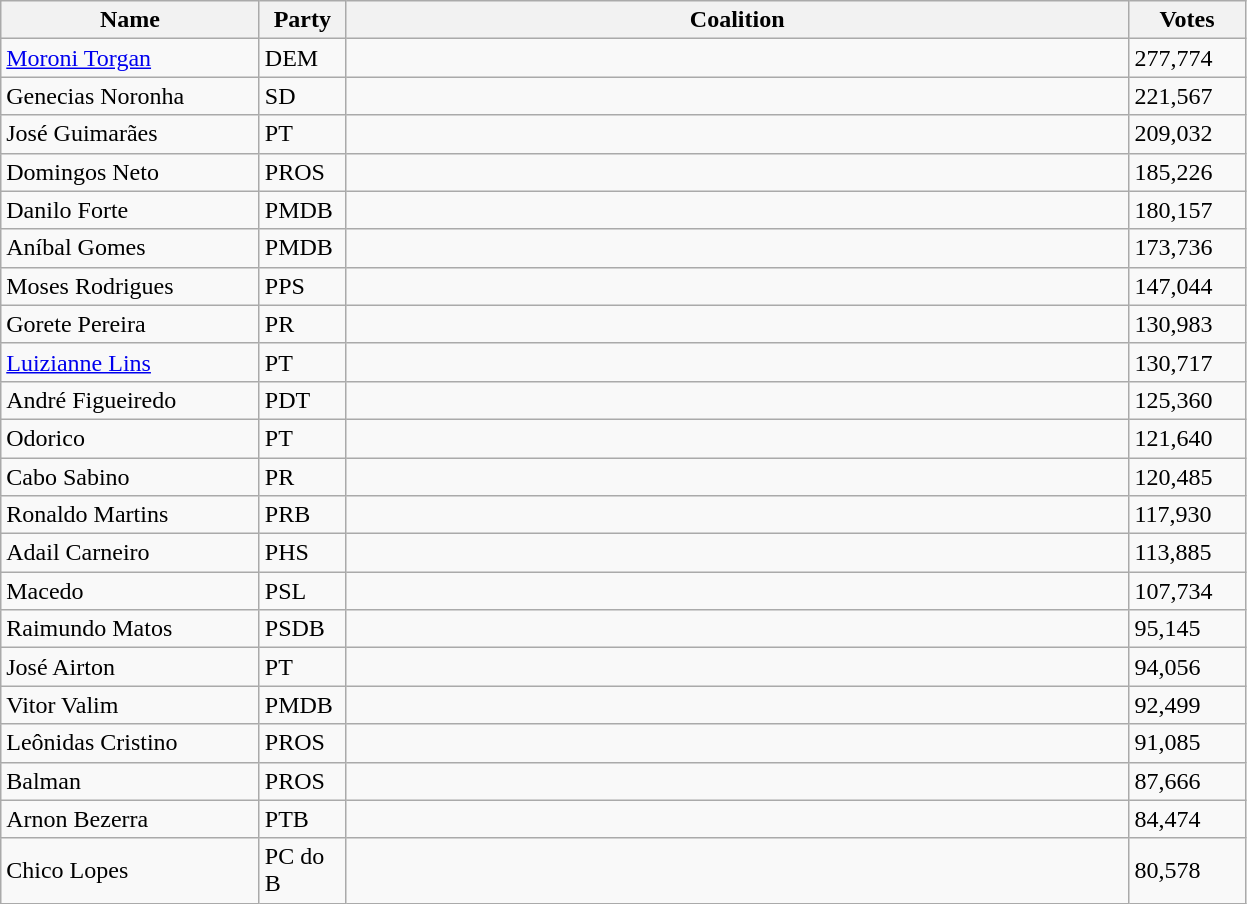<table class="wikitable sortable">
<tr>
<th style="width:165px;">Name</th>
<th style="width:50px;">Party</th>
<th style="width:515px;">Coalition</th>
<th style="width:70px;">Votes</th>
</tr>
<tr>
<td><a href='#'>Moroni Torgan</a></td>
<td>DEM</td>
<td></td>
<td>277,774</td>
</tr>
<tr>
<td>Genecias Noronha</td>
<td>SD</td>
<td></td>
<td>221,567</td>
</tr>
<tr>
<td>José Guimarães</td>
<td>PT</td>
<td></td>
<td>209,032</td>
</tr>
<tr>
<td>Domingos Neto</td>
<td>PROS</td>
<td></td>
<td>185,226</td>
</tr>
<tr>
<td>Danilo Forte</td>
<td>PMDB</td>
<td></td>
<td>180,157</td>
</tr>
<tr>
<td>Aníbal Gomes</td>
<td>PMDB</td>
<td></td>
<td>173,736</td>
</tr>
<tr>
<td>Moses Rodrigues</td>
<td>PPS</td>
<td></td>
<td>147,044</td>
</tr>
<tr>
<td>Gorete Pereira</td>
<td>PR</td>
<td></td>
<td>130,983</td>
</tr>
<tr>
<td><a href='#'>Luizianne Lins</a></td>
<td>PT</td>
<td></td>
<td>130,717</td>
</tr>
<tr>
<td>André Figueiredo</td>
<td>PDT</td>
<td></td>
<td>125,360</td>
</tr>
<tr>
<td>Odorico</td>
<td>PT</td>
<td></td>
<td>121,640</td>
</tr>
<tr>
<td>Cabo Sabino</td>
<td>PR</td>
<td></td>
<td>120,485</td>
</tr>
<tr>
<td>Ronaldo Martins</td>
<td>PRB</td>
<td></td>
<td>117,930</td>
</tr>
<tr>
<td>Adail Carneiro</td>
<td>PHS</td>
<td></td>
<td>113,885</td>
</tr>
<tr>
<td>Macedo</td>
<td>PSL</td>
<td></td>
<td>107,734</td>
</tr>
<tr>
<td>Raimundo Matos</td>
<td>PSDB</td>
<td></td>
<td>95,145</td>
</tr>
<tr>
<td>José Airton</td>
<td>PT</td>
<td></td>
<td>94,056</td>
</tr>
<tr>
<td>Vitor Valim</td>
<td>PMDB</td>
<td></td>
<td>92,499</td>
</tr>
<tr>
<td>Leônidas Cristino</td>
<td>PROS</td>
<td></td>
<td>91,085</td>
</tr>
<tr>
<td>Balman</td>
<td>PROS</td>
<td></td>
<td>87,666</td>
</tr>
<tr>
<td>Arnon Bezerra</td>
<td>PTB</td>
<td></td>
<td>84,474</td>
</tr>
<tr>
<td>Chico Lopes</td>
<td>PC do B</td>
<td></td>
<td>80,578</td>
</tr>
</table>
